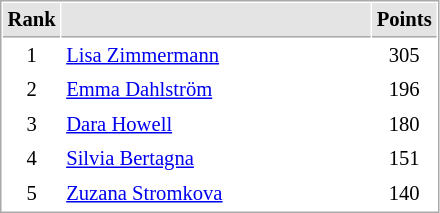<table cellspacing="1" cellpadding="3" style="border:1px solid #AAAAAA;font-size:86%">
<tr bgcolor="#E4E4E4">
<th style="border-bottom:1px solid #AAAAAA" width=10>Rank</th>
<th style="border-bottom:1px solid #AAAAAA" width=200></th>
<th style="border-bottom:1px solid #AAAAAA" width=20>Points</th>
</tr>
<tr>
<td style="text-align:center;">1</td>
<td> <a href='#'>Lisa Zimmermann</a></td>
<td align=center>305</td>
</tr>
<tr>
<td style="text-align:center;">2</td>
<td> <a href='#'>Emma Dahlström</a></td>
<td align=center>196</td>
</tr>
<tr>
<td style="text-align:center;">3</td>
<td> <a href='#'>Dara Howell</a></td>
<td align=center>180</td>
</tr>
<tr>
<td style="text-align:center;">4</td>
<td> <a href='#'>Silvia Bertagna</a></td>
<td align=center>151</td>
</tr>
<tr>
<td style="text-align:center;">5</td>
<td> <a href='#'>Zuzana Stromkova</a></td>
<td align=center>140</td>
</tr>
</table>
